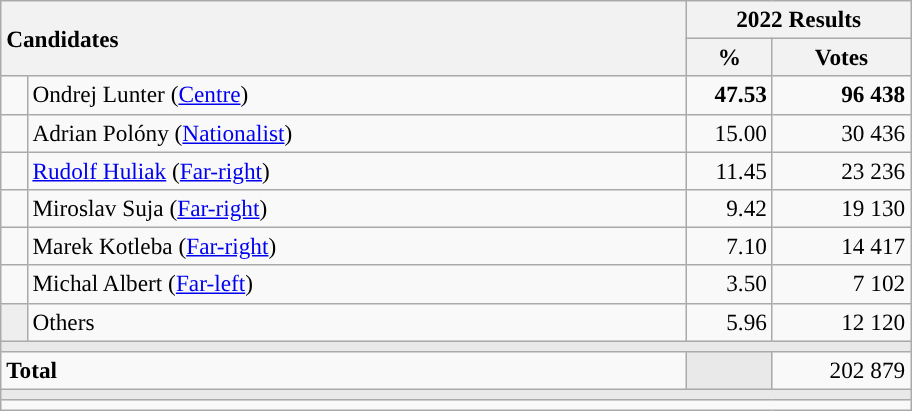<table class="wikitable" style="text-align:right; font-size:97%;">
<tr>
<th style="text-align:left;" rowspan="2" colspan="2" width="450">Candidates</th>
<th colspan="2">2022 Results</th>
</tr>
<tr>
<th width="50">%</th>
<th width="85">Votes</th>
</tr>
<tr>
<td style="color:inherit;background:"></td>
<td align="left">Ondrej Lunter (<a href='#'>Centre</a>)</td>
<td><strong>47.53</strong></td>
<td><strong>96 438</strong></td>
</tr>
<tr>
<td style="color:inherit;background:"></td>
<td align="left">Adrian Polóny (<a href='#'>Nationalist</a>)</td>
<td>15.00</td>
<td>30 436</td>
</tr>
<tr>
<td style="color:inherit;background:"></td>
<td align="left"><a href='#'>Rudolf Huliak</a> (<a href='#'>Far-right</a>)</td>
<td>11.45</td>
<td>23 236</td>
</tr>
<tr>
<td style="color:inherit;background:"></td>
<td align="left">Miroslav Suja (<a href='#'>Far-right</a>)</td>
<td>9.42</td>
<td>19 130</td>
</tr>
<tr>
<td style="color:inherit;background:"></td>
<td align="left">Marek Kotleba (<a href='#'>Far-right</a>)</td>
<td>7.10</td>
<td>14 417</td>
</tr>
<tr>
<td style="color:inherit;background:"></td>
<td align="left">Michal Albert (<a href='#'>Far-left</a>)</td>
<td>3.50</td>
<td>7 102</td>
</tr>
<tr>
<td style="color:inherit;background:#eeeeee"></td>
<td align="left">Others</td>
<td>5.96</td>
<td>12 120</td>
</tr>
<tr>
<td colspan="4" bgcolor="#E9E9E9"></td>
</tr>
<tr>
<td align="left" colspan="2"><strong>Total</strong></td>
<td bgcolor="#E9E9E9"></td>
<td>202 879</td>
</tr>
<tr>
<td colspan="4" bgcolor="#E9E9E9"></td>
</tr>
<tr>
<td colspan="4"></td>
</tr>
</table>
